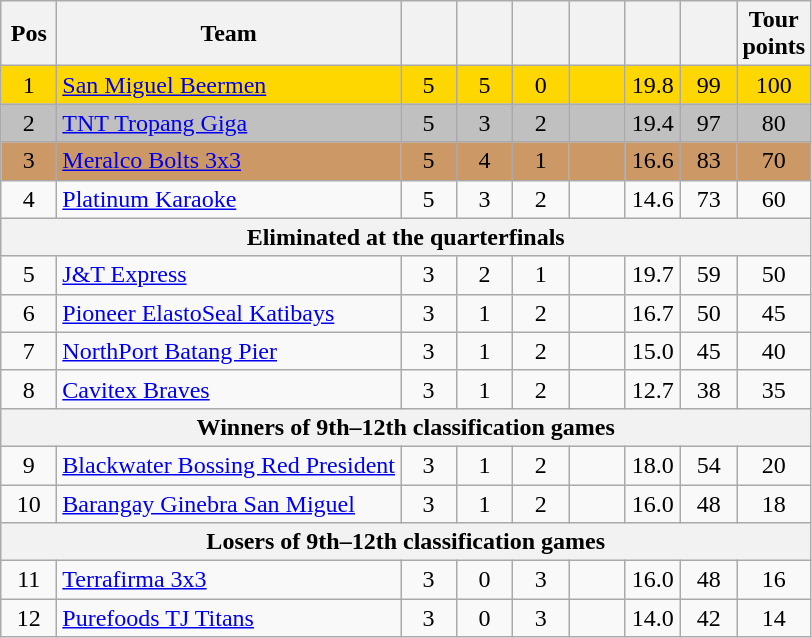<table class="wikitable" style="text-align:center">
<tr>
<th width=30>Pos</th>
<th width=180>Team</th>
<th width=30></th>
<th width=30></th>
<th width=30></th>
<th width=30></th>
<th width=30></th>
<th width=30></th>
<th width=30>Tour points</th>
</tr>
<tr bgcolor=gold>
<td>1</td>
<td align=left><a href='#'>San Miguel Beermen</a></td>
<td>5</td>
<td>5</td>
<td>0</td>
<td></td>
<td>19.8</td>
<td>99</td>
<td>100</td>
</tr>
<tr bgcolor=silver>
<td>2</td>
<td align=left><a href='#'>TNT Tropang Giga</a></td>
<td>5</td>
<td>3</td>
<td>2</td>
<td></td>
<td>19.4</td>
<td>97</td>
<td>80</td>
</tr>
<tr bgcolor=cc9966>
<td>3</td>
<td align=left><a href='#'>Meralco Bolts 3x3</a></td>
<td>5</td>
<td>4</td>
<td>1</td>
<td></td>
<td>16.6</td>
<td>83</td>
<td>70</td>
</tr>
<tr>
<td>4</td>
<td align=left><a href='#'>Platinum Karaoke</a></td>
<td>5</td>
<td>3</td>
<td>2</td>
<td></td>
<td>14.6</td>
<td>73</td>
<td>60</td>
</tr>
<tr>
<th colspan=9>Eliminated at the quarterfinals</th>
</tr>
<tr>
<td>5</td>
<td align=left><a href='#'>J&T Express</a></td>
<td>3</td>
<td>2</td>
<td>1</td>
<td></td>
<td>19.7</td>
<td>59</td>
<td>50</td>
</tr>
<tr>
<td>6</td>
<td align=left><a href='#'>Pioneer ElastoSeal Katibays</a></td>
<td>3</td>
<td>1</td>
<td>2</td>
<td></td>
<td>16.7</td>
<td>50</td>
<td>45</td>
</tr>
<tr>
<td>7</td>
<td align=left><a href='#'>NorthPort Batang Pier</a></td>
<td>3</td>
<td>1</td>
<td>2</td>
<td></td>
<td>15.0</td>
<td>45</td>
<td>40</td>
</tr>
<tr>
<td>8</td>
<td align=left><a href='#'>Cavitex Braves</a></td>
<td>3</td>
<td>1</td>
<td>2</td>
<td></td>
<td>12.7</td>
<td>38</td>
<td>35</td>
</tr>
<tr>
<th colspan=9>Winners of 9th–12th classification games</th>
</tr>
<tr>
<td>9</td>
<td align=left nowrap><a href='#'>Blackwater Bossing Red President</a></td>
<td>3</td>
<td>1</td>
<td>2</td>
<td></td>
<td>18.0</td>
<td>54</td>
<td>20</td>
</tr>
<tr>
<td>10</td>
<td align=left><a href='#'>Barangay Ginebra San Miguel</a></td>
<td>3</td>
<td>1</td>
<td>2</td>
<td></td>
<td>16.0</td>
<td>48</td>
<td>18</td>
</tr>
<tr>
<th colspan=9>Losers of 9th–12th classification games</th>
</tr>
<tr>
<td>11</td>
<td align=left><a href='#'>Terrafirma 3x3</a></td>
<td>3</td>
<td>0</td>
<td>3</td>
<td></td>
<td>16.0</td>
<td>48</td>
<td>16</td>
</tr>
<tr>
<td>12</td>
<td align=left><a href='#'>Purefoods TJ Titans</a></td>
<td>3</td>
<td>0</td>
<td>3</td>
<td></td>
<td>14.0</td>
<td>42</td>
<td>14</td>
</tr>
</table>
